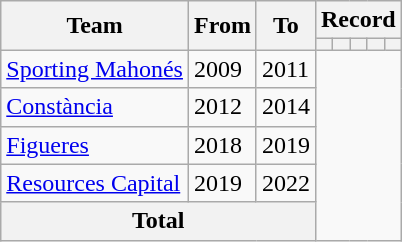<table class=wikitable style="text-align:center">
<tr>
<th rowspan=2>Team</th>
<th rowspan=2>From</th>
<th rowspan=2>To</th>
<th colspan=5>Record</th>
</tr>
<tr>
<th></th>
<th></th>
<th></th>
<th></th>
<th></th>
</tr>
<tr>
<td align=left><a href='#'>Sporting Mahonés</a></td>
<td align=left>2009</td>
<td align=left>2011<br></td>
</tr>
<tr>
<td align=left><a href='#'>Constància</a></td>
<td align=left>2012</td>
<td align=left>2014<br></td>
</tr>
<tr>
<td align=left><a href='#'>Figueres</a></td>
<td align=left>2018</td>
<td align=left>2019<br></td>
</tr>
<tr>
<td align=left><a href='#'>Resources Capital</a></td>
<td align=left>2019</td>
<td align=left>2022<br></td>
</tr>
<tr>
<th colspan=3>Total<br></th>
</tr>
</table>
